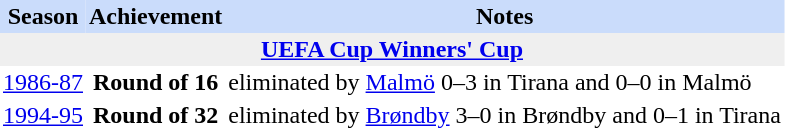<table class="toccolours" border="0" cellpadding="2" cellspacing="0" align="left" style="margin:0.5em;">
<tr bgcolor=#cadcfb>
<th>Season</th>
<th>Achievement</th>
<th>Notes</th>
</tr>
<tr>
<th colspan="4" bgcolor=#EFEFEF><a href='#'>UEFA Cup Winners' Cup</a></th>
</tr>
<tr>
<td align="center"><a href='#'>1986-87</a></td>
<td align="center"><strong>Round of 16</strong></td>
<td align="left">eliminated by  <a href='#'>Malmö</a> 0–3 in Tirana and 0–0 in Malmö</td>
</tr>
<tr>
<td align="center"><a href='#'>1994-95</a></td>
<td align="center"><strong>Round of 32</strong></td>
<td align="left">eliminated by  <a href='#'>Brøndby</a> 3–0 in Brøndby and 0–1 in Tirana</td>
</tr>
</table>
